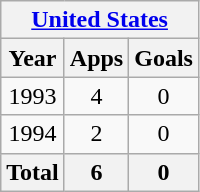<table class="wikitable" style="text-align:center">
<tr>
<th colspan=3><a href='#'>United States</a></th>
</tr>
<tr>
<th>Year</th>
<th>Apps</th>
<th>Goals</th>
</tr>
<tr>
<td>1993</td>
<td>4</td>
<td>0</td>
</tr>
<tr>
<td>1994</td>
<td>2</td>
<td>0</td>
</tr>
<tr>
<th>Total</th>
<th>6</th>
<th>0</th>
</tr>
</table>
